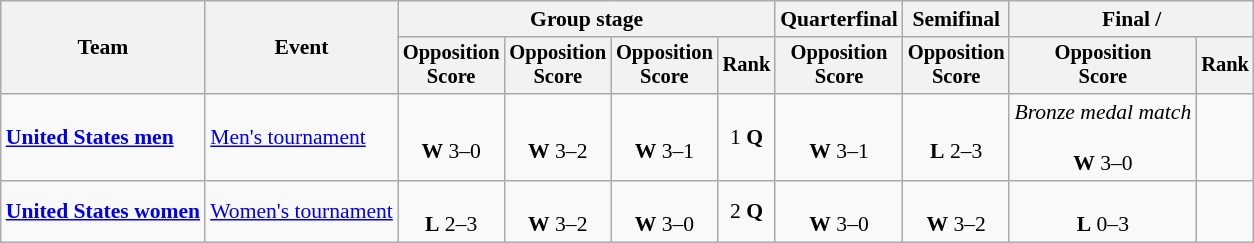<table class=wikitable style=font-size:90%;text-align:center>
<tr>
<th rowspan=2>Team</th>
<th rowspan=2>Event</th>
<th colspan=4>Group stage</th>
<th>Quarterfinal</th>
<th>Semifinal</th>
<th colspan=2>Final / </th>
</tr>
<tr style=font-size:95%>
<th>Opposition<br>Score</th>
<th>Opposition<br>Score</th>
<th>Opposition<br>Score</th>
<th>Rank</th>
<th>Opposition<br>Score</th>
<th>Opposition<br>Score</th>
<th>Opposition<br>Score</th>
<th>Rank</th>
</tr>
<tr>
<td align=left><strong><a href='#'>United States men</a></strong></td>
<td align=left><a href='#'>Men's tournament</a></td>
<td><br><strong>W</strong> 3–0</td>
<td><br><strong>W</strong> 3–2</td>
<td><br><strong>W</strong> 3–1</td>
<td>1 <strong>Q</strong></td>
<td><br><strong>W</strong> 3–1</td>
<td><br><strong>L</strong> 2–3</td>
<td><em>Bronze medal match</em><br><br><strong>W</strong> 3–0</td>
<td></td>
</tr>
<tr>
<td align=left><strong><a href='#'>United States women</a></strong></td>
<td align=left><a href='#'>Women's tournament</a></td>
<td><br><strong>L</strong> 2–3</td>
<td><br><strong>W</strong> 3–2</td>
<td><br><strong>W</strong> 3–0</td>
<td>2 <strong>Q</strong></td>
<td><br><strong>W</strong> 3–0</td>
<td><br><strong>W</strong> 3–2</td>
<td><br><strong>L</strong> 0–3</td>
<td></td>
</tr>
</table>
